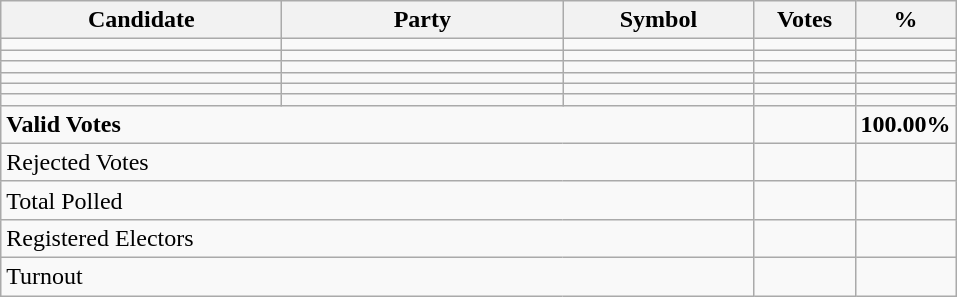<table class="wikitable" border="1" style="text-align:right;">
<tr>
<th align=left width="180">Candidate</th>
<th align=left width="180">Party</th>
<th align=left width="120">Symbol</th>
<th align=left width="60">Votes</th>
<th align=left width="60">%</th>
</tr>
<tr>
<td align=left></td>
<td align=left></td>
<td></td>
<td></td>
<td></td>
</tr>
<tr>
<td align=left></td>
<td align=left></td>
<td></td>
<td></td>
<td></td>
</tr>
<tr>
<td align=left></td>
<td align=left></td>
<td></td>
<td></td>
<td></td>
</tr>
<tr>
<td align=left></td>
<td align=left></td>
<td></td>
<td></td>
<td></td>
</tr>
<tr>
<td align=left></td>
<td align=left></td>
<td></td>
<td></td>
<td></td>
</tr>
<tr>
<td align=left></td>
<td align=left></td>
<td></td>
<td></td>
<td></td>
</tr>
<tr>
<td align=left colspan=3><strong>Valid Votes</strong></td>
<td><strong> </strong></td>
<td><strong>100.00%</strong></td>
</tr>
<tr>
<td align=left colspan=3>Rejected Votes</td>
<td></td>
<td></td>
</tr>
<tr>
<td align=left colspan=3>Total Polled</td>
<td></td>
<td></td>
</tr>
<tr>
<td align=left colspan=3>Registered Electors</td>
<td></td>
<td></td>
</tr>
<tr>
<td align=left colspan=3>Turnout</td>
<td></td>
</tr>
</table>
